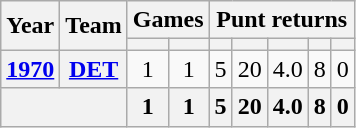<table class="wikitable" style="text-align:center;">
<tr>
<th rowspan="2">Year</th>
<th rowspan="2">Team</th>
<th colspan="2">Games</th>
<th colspan="5">Punt returns</th>
</tr>
<tr>
<th></th>
<th></th>
<th></th>
<th></th>
<th></th>
<th></th>
<th></th>
</tr>
<tr>
<th><a href='#'>1970</a></th>
<th><a href='#'>DET</a></th>
<td>1</td>
<td>1</td>
<td>5</td>
<td>20</td>
<td>4.0</td>
<td>8</td>
<td>0</td>
</tr>
<tr>
<th colspan="2"></th>
<th>1</th>
<th>1</th>
<th>5</th>
<th>20</th>
<th>4.0</th>
<th>8</th>
<th>0</th>
</tr>
</table>
